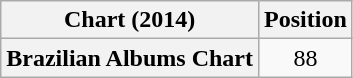<table class="wikitable sortable plainrowheaders">
<tr>
<th>Chart (2014)</th>
<th>Position</th>
</tr>
<tr>
<th scope="row">Brazilian Albums Chart</th>
<td style="text-align:center;">88</td>
</tr>
</table>
